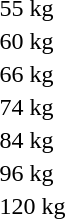<table>
<tr>
<td rowspan=2>55 kg<br></td>
<td rowspan=2></td>
<td rowspan=2></td>
<td></td>
</tr>
<tr>
<td></td>
</tr>
<tr>
<td rowspan=2>60 kg<br></td>
<td rowspan=2></td>
<td rowspan=2></td>
<td></td>
</tr>
<tr>
<td></td>
</tr>
<tr>
<td rowspan=2>66 kg<br></td>
<td rowspan=2></td>
<td rowspan=2></td>
<td></td>
</tr>
<tr>
<td></td>
</tr>
<tr>
<td rowspan=2>74 kg<br></td>
<td rowspan=2></td>
<td rowspan=2></td>
<td></td>
</tr>
<tr>
<td></td>
</tr>
<tr>
<td rowspan=2>84 kg<br></td>
<td rowspan=2></td>
<td rowspan=2></td>
<td></td>
</tr>
<tr>
<td></td>
</tr>
<tr>
<td rowspan=2>96 kg<br></td>
<td rowspan=2></td>
<td rowspan=2></td>
<td></td>
</tr>
<tr>
<td></td>
</tr>
<tr>
<td rowspan=2>120 kg<br></td>
<td rowspan=2></td>
<td rowspan=2></td>
<td></td>
</tr>
<tr>
<td></td>
</tr>
</table>
